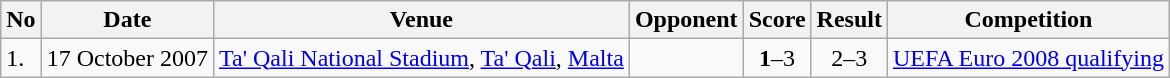<table class="wikitable">
<tr>
<th>No</th>
<th>Date</th>
<th>Venue</th>
<th>Opponent</th>
<th>Score</th>
<th>Result</th>
<th>Competition</th>
</tr>
<tr>
<td>1.</td>
<td>17 October 2007</td>
<td><a href='#'>Ta' Qali National Stadium</a>, <a href='#'>Ta' Qali</a>, <a href='#'>Malta</a></td>
<td></td>
<td align=center><strong>1</strong>–3</td>
<td align=center>2–3</td>
<td><a href='#'>UEFA Euro 2008 qualifying</a></td>
</tr>
</table>
